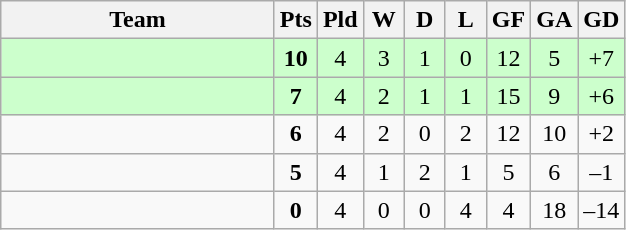<table class=wikitable style="text-align:center">
<tr>
<th width=175>Team</th>
<th width=20>Pts</th>
<th width=20>Pld</th>
<th width=20>W</th>
<th width=20>D</th>
<th width=20>L</th>
<th width=20>GF</th>
<th width=20>GA</th>
<th width=20>GD</th>
</tr>
<tr style="background:#cfc;">
<td align=left></td>
<td><strong>10</strong></td>
<td>4</td>
<td>3</td>
<td>1</td>
<td>0</td>
<td>12</td>
<td>5</td>
<td>+7</td>
</tr>
<tr style="background:#cfc;">
<td align=left></td>
<td><strong>7</strong></td>
<td>4</td>
<td>2</td>
<td>1</td>
<td>1</td>
<td>15</td>
<td>9</td>
<td>+6</td>
</tr>
<tr>
<td align=left></td>
<td><strong>6</strong></td>
<td>4</td>
<td>2</td>
<td>0</td>
<td>2</td>
<td>12</td>
<td>10</td>
<td>+2</td>
</tr>
<tr>
<td align=left></td>
<td><strong>5</strong></td>
<td>4</td>
<td>1</td>
<td>2</td>
<td>1</td>
<td>5</td>
<td>6</td>
<td>–1</td>
</tr>
<tr>
<td align=left></td>
<td><strong>0</strong></td>
<td>4</td>
<td>0</td>
<td>0</td>
<td>4</td>
<td>4</td>
<td>18</td>
<td>–14</td>
</tr>
</table>
